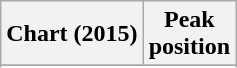<table class="wikitable sortable">
<tr>
<th>Chart (2015)</th>
<th>Peak<br>position</th>
</tr>
<tr>
</tr>
<tr>
</tr>
<tr>
</tr>
<tr>
</tr>
<tr>
</tr>
<tr>
</tr>
<tr>
</tr>
<tr>
</tr>
<tr>
</tr>
<tr>
</tr>
<tr>
</tr>
<tr>
</tr>
<tr>
</tr>
<tr>
</tr>
<tr>
</tr>
<tr>
</tr>
<tr>
</tr>
<tr>
</tr>
<tr>
</tr>
<tr>
</tr>
<tr>
</tr>
<tr>
</tr>
<tr>
</tr>
<tr>
</tr>
<tr>
</tr>
<tr>
</tr>
<tr>
</tr>
</table>
